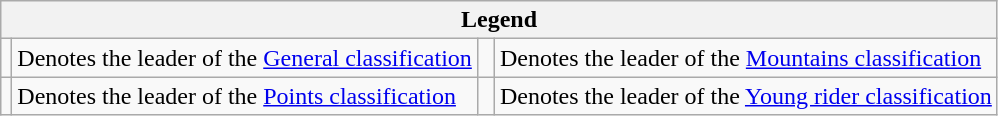<table class="wikitable">
<tr>
<th colspan=4>Legend</th>
</tr>
<tr>
<td></td>
<td>Denotes the leader of the <a href='#'>General classification</a></td>
<td></td>
<td>Denotes the leader of the <a href='#'>Mountains classification</a></td>
</tr>
<tr>
<td></td>
<td>Denotes the leader of the <a href='#'>Points classification</a></td>
<td> </td>
<td>Denotes the leader of the <a href='#'>Young rider classification</a></td>
</tr>
</table>
